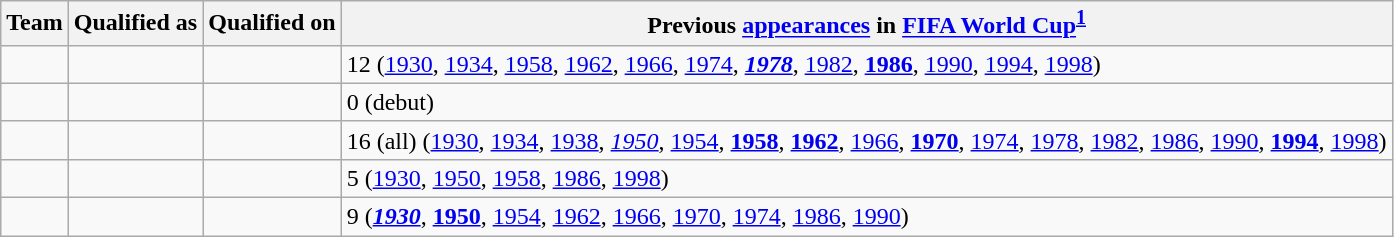<table class="wikitable sortable">
<tr>
<th>Team</th>
<th>Qualified as</th>
<th>Qualified on</th>
<th data-sort-type="number">Previous <a href='#'>appearances</a> in <a href='#'>FIFA World Cup</a><sup><strong><a href='#'>1</a></strong></sup></th>
</tr>
<tr>
<td></td>
<td></td>
<td></td>
<td>12 (<a href='#'>1930</a>, <a href='#'>1934</a>, <a href='#'>1958</a>, <a href='#'>1962</a>, <a href='#'>1966</a>, <a href='#'>1974</a>, <strong><em><a href='#'>1978</a></em></strong>, <a href='#'>1982</a>, <strong><a href='#'>1986</a></strong>, <a href='#'>1990</a>, <a href='#'>1994</a>, <a href='#'>1998</a>)</td>
</tr>
<tr>
<td></td>
<td></td>
<td></td>
<td>0 (debut)</td>
</tr>
<tr>
<td></td>
<td></td>
<td></td>
<td>16 (all) (<a href='#'>1930</a>, <a href='#'>1934</a>, <a href='#'>1938</a>, <em><a href='#'>1950</a></em>, <a href='#'>1954</a>, <strong><a href='#'>1958</a></strong>, <strong><a href='#'>1962</a></strong>, <a href='#'>1966</a>, <strong><a href='#'>1970</a></strong>, <a href='#'>1974</a>, <a href='#'>1978</a>, <a href='#'>1982</a>, <a href='#'>1986</a>, <a href='#'>1990</a>, <strong><a href='#'>1994</a></strong>, <a href='#'>1998</a>)</td>
</tr>
<tr>
<td></td>
<td></td>
<td></td>
<td>5 (<a href='#'>1930</a>, <a href='#'>1950</a>, <a href='#'>1958</a>, <a href='#'>1986</a>, <a href='#'>1998</a>)</td>
</tr>
<tr>
<td></td>
<td></td>
<td></td>
<td>9 (<strong><em><a href='#'>1930</a></em></strong>, <strong><a href='#'>1950</a></strong>, <a href='#'>1954</a>, <a href='#'>1962</a>, <a href='#'>1966</a>, <a href='#'>1970</a>, <a href='#'>1974</a>, <a href='#'>1986</a>, <a href='#'>1990</a>)</td>
</tr>
</table>
